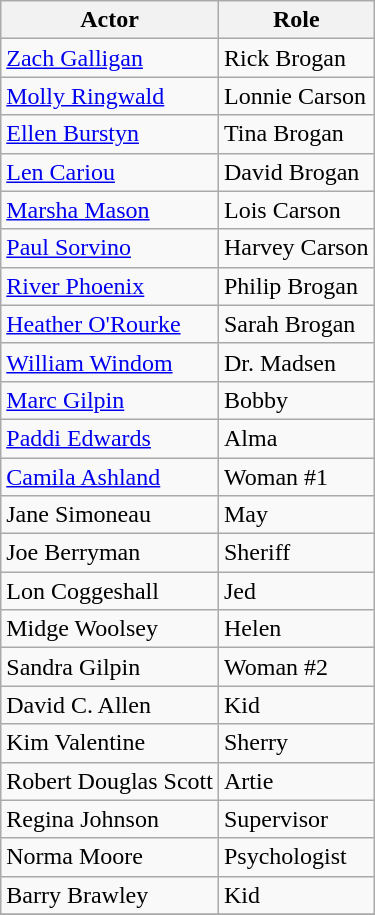<table class="wikitable">
<tr>
<th>Actor</th>
<th>Role</th>
</tr>
<tr>
<td><a href='#'>Zach Galligan</a></td>
<td>Rick Brogan</td>
</tr>
<tr>
<td><a href='#'>Molly Ringwald</a></td>
<td>Lonnie Carson</td>
</tr>
<tr>
<td><a href='#'>Ellen Burstyn</a></td>
<td>Tina Brogan</td>
</tr>
<tr>
<td><a href='#'>Len Cariou</a></td>
<td>David Brogan</td>
</tr>
<tr>
<td><a href='#'>Marsha Mason</a></td>
<td>Lois Carson</td>
</tr>
<tr>
<td><a href='#'>Paul Sorvino</a></td>
<td>Harvey Carson</td>
</tr>
<tr>
<td><a href='#'>River Phoenix</a></td>
<td>Philip Brogan</td>
</tr>
<tr>
<td><a href='#'>Heather O'Rourke</a></td>
<td>Sarah Brogan</td>
</tr>
<tr>
<td><a href='#'>William Windom</a></td>
<td>Dr. Madsen</td>
</tr>
<tr>
<td><a href='#'>Marc Gilpin</a></td>
<td>Bobby</td>
</tr>
<tr>
<td><a href='#'>Paddi Edwards</a></td>
<td>Alma</td>
</tr>
<tr>
<td><a href='#'>Camila Ashland</a></td>
<td>Woman #1</td>
</tr>
<tr>
<td>Jane Simoneau</td>
<td>May</td>
</tr>
<tr>
<td>Joe Berryman</td>
<td>Sheriff</td>
</tr>
<tr>
<td>Lon Coggeshall</td>
<td>Jed</td>
</tr>
<tr>
<td>Midge Woolsey</td>
<td>Helen</td>
</tr>
<tr>
<td>Sandra Gilpin</td>
<td>Woman #2</td>
</tr>
<tr>
<td>David C. Allen</td>
<td>Kid</td>
</tr>
<tr>
<td>Kim Valentine</td>
<td>Sherry</td>
</tr>
<tr>
<td>Robert Douglas Scott</td>
<td>Artie</td>
</tr>
<tr>
<td>Regina Johnson</td>
<td>Supervisor</td>
</tr>
<tr>
<td>Norma Moore</td>
<td>Psychologist</td>
</tr>
<tr>
<td>Barry Brawley</td>
<td>Kid</td>
</tr>
<tr>
</tr>
</table>
